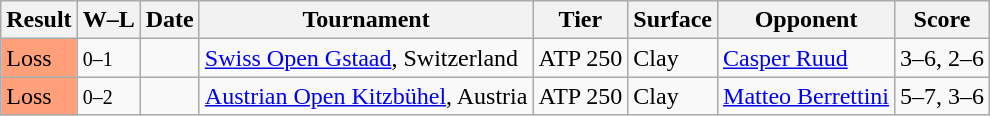<table class="sortable wikitable">
<tr>
<th>Result</th>
<th class=unsortable>W–L</th>
<th>Date</th>
<th>Tournament</th>
<th>Tier</th>
<th>Surface</th>
<th>Opponent</th>
<th class=unsortable>Score</th>
</tr>
<tr>
<td bgcolor=ffa07a>Loss</td>
<td><small>0–1</small></td>
<td><a href='#'></a></td>
<td><a href='#'>Swiss Open Gstaad</a>, Switzerland</td>
<td>ATP 250</td>
<td>Clay</td>
<td> <a href='#'>Casper Ruud</a></td>
<td>3–6, 2–6</td>
</tr>
<tr>
<td bgcolor=ffa07a>Loss</td>
<td><small>0–2</small></td>
<td><a href='#'></a></td>
<td><a href='#'>Austrian Open Kitzbühel</a>, Austria</td>
<td>ATP 250</td>
<td>Clay</td>
<td> <a href='#'>Matteo Berrettini</a></td>
<td>5–7, 3–6</td>
</tr>
</table>
